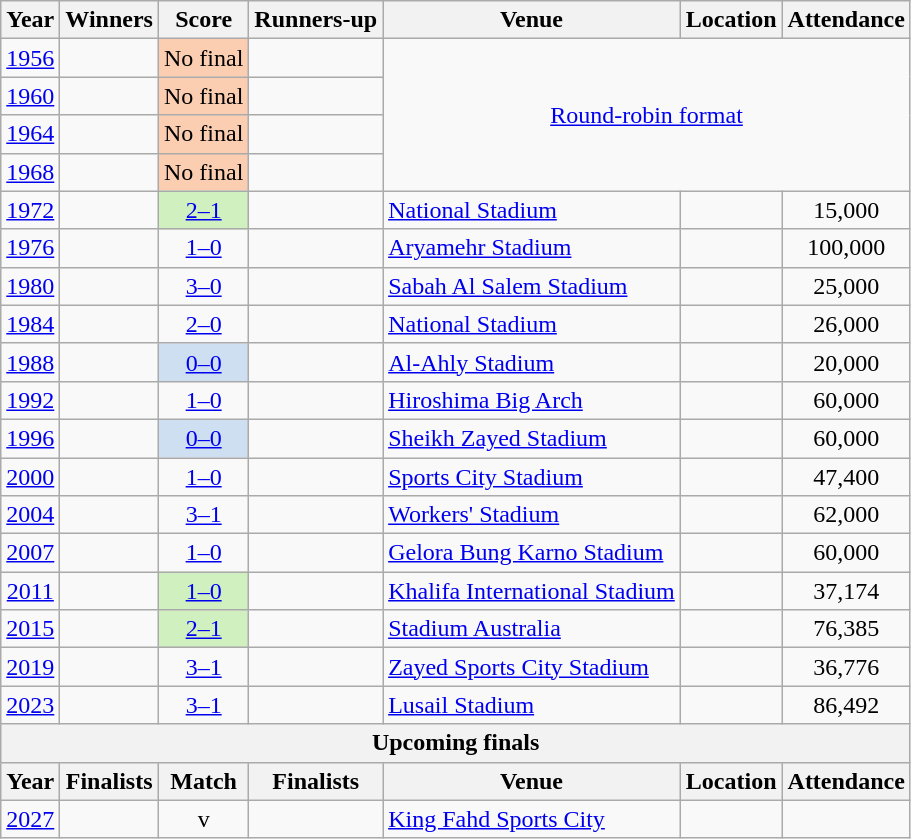<table class="sortable wikitable plainrowheaders">
<tr>
<th scope="col">Year</th>
<th scope="col">Winners</th>
<th scope="col">Score</th>
<th scope="col">Runners-up</th>
<th scope="col">Venue</th>
<th scope="col">Location</th>
<th scope="col">Attendance</th>
</tr>
<tr>
<td scope="row" style="text-align:center"><a href='#'>1956</a></td>
<td align="right"></td>
<td bgcolor="#FBCEB1" align="center">No final</td>
<td align="left"></td>
<td align="center" rowspan=4 colspan=3><a href='#'>Round-robin format</a></td>
</tr>
<tr>
<td scope="row" style="text-align:center"><a href='#'>1960</a></td>
<td align="right"></td>
<td bgcolor="#FBCEB1" align="center">No final</td>
<td align="left"></td>
</tr>
<tr>
<td scope="row" style="text-align:center"><a href='#'>1964</a></td>
<td align="right"></td>
<td bgcolor="#FBCEB1" align="center">No final</td>
<td align="left"></td>
</tr>
<tr>
<td scope="row" style="text-align:center"><a href='#'>1968</a></td>
<td align="right"></td>
<td bgcolor="#FBCEB1" align="center">No final</td>
<td align="left"></td>
</tr>
<tr>
<td scope="row" style="text-align:center"><a href='#'>1972</a></td>
<td align="right"></td>
<td bgcolor="#D0F0C0" align="center"><a href='#'>2–1</a><br></td>
<td align="left"></td>
<td><a href='#'>National Stadium</a></td>
<td></td>
<td align="center">15,000</td>
</tr>
<tr>
<td scope="row" style="text-align:center"><a href='#'>1976</a></td>
<td align="right"></td>
<td align="center"><a href='#'>1–0</a></td>
<td align="left"></td>
<td><a href='#'>Aryamehr Stadium</a></td>
<td></td>
<td align="center">100,000</td>
</tr>
<tr>
<td scope="row" style="text-align:center"><a href='#'>1980</a></td>
<td align="right"></td>
<td align="center"><a href='#'>3–0</a></td>
<td align="left"></td>
<td><a href='#'>Sabah Al Salem Stadium</a></td>
<td></td>
<td align="center">25,000</td>
</tr>
<tr>
<td scope="row" style="text-align:center"><a href='#'>1984</a></td>
<td align="right"></td>
<td align="center"><a href='#'>2–0</a></td>
<td align="left"></td>
<td><a href='#'>National Stadium</a></td>
<td></td>
<td align="center">26,000</td>
</tr>
<tr>
<td scope="row" style="text-align:center"><a href='#'>1988</a></td>
<td align="right"></td>
<td bgcolor="#CEDFF2" align="center"><a href='#'>0–0</a><br></td>
<td align="left"></td>
<td><a href='#'>Al-Ahly Stadium</a></td>
<td></td>
<td align="center">20,000</td>
</tr>
<tr>
<td scope="row" style="text-align:center"><a href='#'>1992</a></td>
<td align="right"></td>
<td align="center"><a href='#'>1–0</a></td>
<td align="left"></td>
<td><a href='#'>Hiroshima Big Arch</a></td>
<td></td>
<td align="center">60,000</td>
</tr>
<tr>
<td scope="row" style="text-align:center"><a href='#'>1996</a></td>
<td align="right"></td>
<td bgcolor="#CEDFF2" align="center"><a href='#'>0–0</a><br></td>
<td align="left"></td>
<td><a href='#'>Sheikh Zayed Stadium</a></td>
<td></td>
<td align="center">60,000</td>
</tr>
<tr>
<td scope="row" style="text-align:center"><a href='#'>2000</a></td>
<td align="right"></td>
<td align="center"><a href='#'>1–0</a></td>
<td align="left"></td>
<td><a href='#'>Sports City Stadium</a></td>
<td></td>
<td align="center">47,400</td>
</tr>
<tr>
<td scope="row" style="text-align:center"><a href='#'>2004</a></td>
<td align="right"></td>
<td align="center"><a href='#'>3–1</a></td>
<td align="left"></td>
<td><a href='#'>Workers' Stadium</a></td>
<td></td>
<td align="center">62,000</td>
</tr>
<tr>
<td scope="row" style="text-align:center"><a href='#'>2007</a></td>
<td align="right"></td>
<td align="center"><a href='#'>1–0</a></td>
<td align="left"></td>
<td><a href='#'>Gelora Bung Karno Stadium</a></td>
<td></td>
<td align="center">60,000</td>
</tr>
<tr>
<td scope="row" style="text-align:center"><a href='#'>2011</a></td>
<td align="right"></td>
<td bgcolor="#D0F0C0" align="center"><a href='#'>1–0</a><br></td>
<td align="left"></td>
<td><a href='#'>Khalifa International Stadium</a></td>
<td></td>
<td align="center">37,174</td>
</tr>
<tr>
<td scope="row" style="text-align:center"><a href='#'>2015</a></td>
<td align="right"></td>
<td bgcolor="#D0F0C0" align="center"><a href='#'>2–1</a><br></td>
<td></td>
<td align="left"><a href='#'>Stadium Australia</a></td>
<td></td>
<td align="center">76,385</td>
</tr>
<tr>
<td scope="row" style="text-align:center"><a href='#'>2019</a></td>
<td align="right"></td>
<td align="center"><a href='#'>3–1</a></td>
<td align="left"></td>
<td><a href='#'>Zayed Sports City Stadium</a></td>
<td></td>
<td align="center">36,776</td>
</tr>
<tr>
<td align="center"><a href='#'>2023</a></td>
<td align="right"></td>
<td align="center"><a href='#'>3–1</a></td>
<td align="left"></td>
<td><a href='#'>Lusail Stadium</a></td>
<td></td>
<td align="center">86,492</td>
</tr>
<tr class="sortbottom">
<th colspan="7">Upcoming finals</th>
</tr>
<tr class="sortbottom">
<th scope="col">Year</th>
<th scope="col">Finalists</th>
<th scope="col">Match</th>
<th scope="col">Finalists</th>
<th scope="col">Venue</th>
<th scope="col">Location</th>
<th scope="col">Attendance</th>
</tr>
<tr>
<td align="center"><a href='#'>2027</a></td>
<td align="right"></td>
<td align="center">v</td>
<td align="left"></td>
<td><a href='#'>King Fahd Sports City</a></td>
<td></td>
<td></td>
</tr>
</table>
